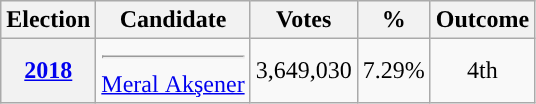<table class="wikitable" style="text-align: center; border:none">
<tr>
</tr>
<tr>
<th>Election</th>
<th>Candidate</th>
<th>Votes</th>
<th>%</th>
<th>Outcome</th>
</tr>
<tr>
<th><strong><a href='#'>2018</a></strong></th>
<td><hr><a href='#'>Meral&nbsp;Akşener</a></td>
<td>3,649,030</td>
<td>7.29%</td>
<td>4th</td>
</tr>
</table>
